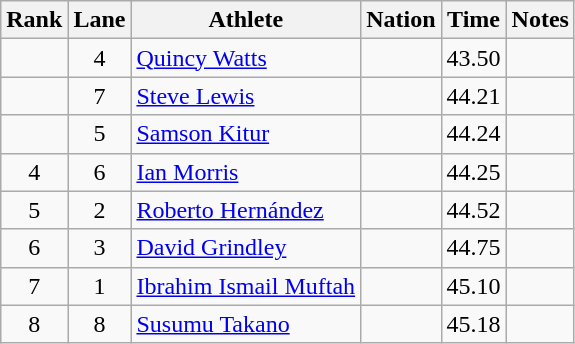<table class="wikitable sortable" style="text-align:center">
<tr>
<th>Rank</th>
<th>Lane</th>
<th>Athlete</th>
<th>Nation</th>
<th>Time</th>
<th>Notes</th>
</tr>
<tr>
<td></td>
<td>4</td>
<td align=left><a href='#'>Quincy Watts</a></td>
<td align=left></td>
<td>43.50</td>
<td></td>
</tr>
<tr>
<td></td>
<td>7</td>
<td align=left><a href='#'>Steve Lewis</a></td>
<td align=left></td>
<td>44.21</td>
<td></td>
</tr>
<tr>
<td></td>
<td>5</td>
<td align=left><a href='#'>Samson Kitur</a></td>
<td align=left></td>
<td>44.24</td>
<td></td>
</tr>
<tr>
<td>4</td>
<td>6</td>
<td align=left><a href='#'>Ian Morris</a></td>
<td align=left></td>
<td>44.25</td>
<td></td>
</tr>
<tr>
<td>5</td>
<td>2</td>
<td align=left><a href='#'>Roberto Hernández</a></td>
<td align=left></td>
<td>44.52</td>
<td></td>
</tr>
<tr>
<td>6</td>
<td>3</td>
<td align=left><a href='#'>David Grindley</a></td>
<td align=left></td>
<td>44.75</td>
<td></td>
</tr>
<tr>
<td>7</td>
<td>1</td>
<td align=left><a href='#'>Ibrahim Ismail Muftah</a></td>
<td align=left></td>
<td>45.10</td>
<td></td>
</tr>
<tr>
<td>8</td>
<td>8</td>
<td align=left><a href='#'>Susumu Takano</a></td>
<td align=left></td>
<td>45.18</td>
<td></td>
</tr>
</table>
